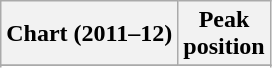<table class="wikitable sortable">
<tr>
<th>Chart (2011–12)</th>
<th>Peak<br>position</th>
</tr>
<tr>
</tr>
<tr>
</tr>
<tr>
</tr>
<tr>
</tr>
<tr>
</tr>
<tr>
</tr>
<tr>
</tr>
</table>
